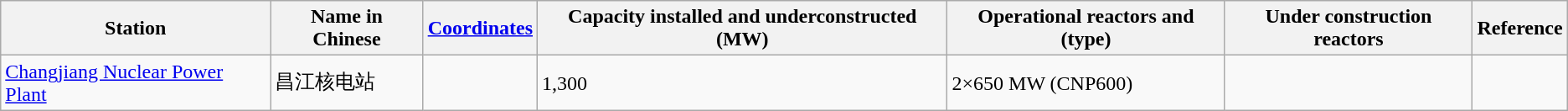<table class="wikitable sortable">
<tr>
<th>Station</th>
<th>Name in Chinese</th>
<th><a href='#'>Coordinates</a></th>
<th>Capacity installed and underconstructed (MW)</th>
<th>Operational reactors and (type)</th>
<th>Under construction reactors</th>
<th>Reference</th>
</tr>
<tr>
<td><a href='#'>Changjiang Nuclear Power Plant</a></td>
<td>昌江核电站</td>
<td></td>
<td>1,300</td>
<td>2×650 MW (CNP600)</td>
<td></td>
<td></td>
</tr>
</table>
